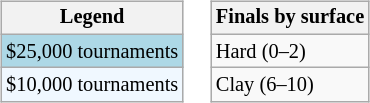<table>
<tr valign=top>
<td><br><table class=wikitable style="font-size:85%">
<tr>
<th>Legend</th>
</tr>
<tr style="background:lightblue;">
<td>$25,000 tournaments</td>
</tr>
<tr style="background:#f0f8ff;">
<td>$10,000 tournaments</td>
</tr>
</table>
</td>
<td><br><table class=wikitable style="font-size:85%">
<tr>
<th>Finals by surface</th>
</tr>
<tr>
<td>Hard (0–2)</td>
</tr>
<tr>
<td>Clay (6–10)</td>
</tr>
</table>
</td>
</tr>
</table>
